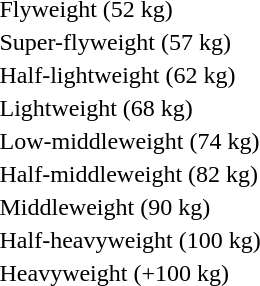<table>
<tr>
<td rowspan=2>Flyweight (52 kg)<br></td>
<td rowspan=2></td>
<td rowspan=2></td>
<td></td>
</tr>
<tr>
<td></td>
</tr>
<tr>
<td rowspan=2>Super-flyweight (57 kg)<br></td>
<td rowspan=2></td>
<td rowspan=2></td>
<td></td>
</tr>
<tr>
<td></td>
</tr>
<tr>
<td rowspan=2>Half-lightweight (62 kg)<br></td>
<td rowspan=2></td>
<td rowspan=2></td>
<td></td>
</tr>
<tr>
<td></td>
</tr>
<tr>
<td rowspan=2>Lightweight (68 kg)<br></td>
<td rowspan=2></td>
<td rowspan=2></td>
<td></td>
</tr>
<tr>
<td></td>
</tr>
<tr>
<td rowspan=2>Low-middleweight (74 kg)<br></td>
<td rowspan=2></td>
<td rowspan=2></td>
<td></td>
</tr>
<tr>
<td></td>
</tr>
<tr>
<td rowspan=2>Half-middleweight (82 kg)<br></td>
<td rowspan=2></td>
<td rowspan=2></td>
<td></td>
</tr>
<tr>
<td></td>
</tr>
<tr>
<td rowspan=2>Middleweight (90 kg)<br></td>
<td rowspan=2></td>
<td rowspan=2></td>
<td></td>
</tr>
<tr>
<td></td>
</tr>
<tr>
<td rowspan=2>Half-heavyweight (100 kg)<br></td>
<td rowspan=2></td>
<td rowspan=2></td>
<td></td>
</tr>
<tr>
<td></td>
</tr>
<tr>
<td rowspan=2>Heavyweight (+100 kg)<br></td>
<td rowspan=2></td>
<td rowspan=2></td>
<td></td>
</tr>
<tr>
<td></td>
</tr>
</table>
